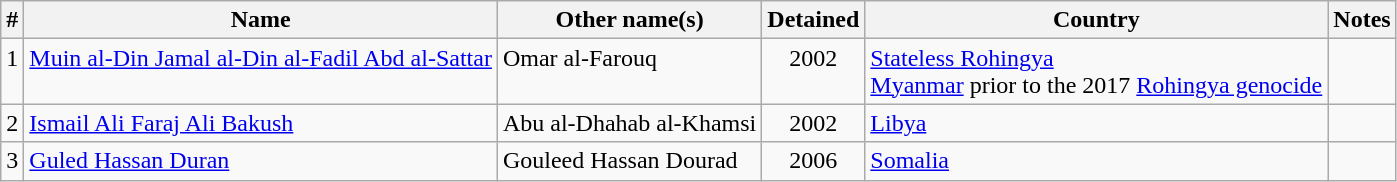<table class="wikitable sortable">
<tr>
<th>#</th>
<th>Name</th>
<th>Other name(s)</th>
<th>Detained</th>
<th>Country</th>
<th>Notes</th>
</tr>
<tr>
<td valign="top" align="center">1</td>
<td valign="top"><a href='#'>Muin al-Din Jamal al-Din al-Fadil Abd al-Sattar</a></td>
<td valign="top">Omar al-Farouq</td>
<td valign="top" align="center">2002</td>
<td valign="top"><a href='#'>Stateless Rohingya</a><br><a href='#'>Myanmar</a> prior to the 2017 <a href='#'>Rohingya genocide</a></td>
<td></td>
</tr>
<tr>
<td align="center">2</td>
<td><a href='#'>Ismail Ali Faraj Ali Bakush</a></td>
<td>Abu al-Dhahab al-Khamsi</td>
<td align="center">2002</td>
<td><a href='#'>Libya</a></td>
<td></td>
</tr>
<tr>
<td align="center">3</td>
<td><a href='#'>Guled Hassan Duran</a></td>
<td>Gouleed Hassan Dourad</td>
<td align="center">2006</td>
<td><a href='#'>Somalia</a></td>
<td></td>
</tr>
</table>
